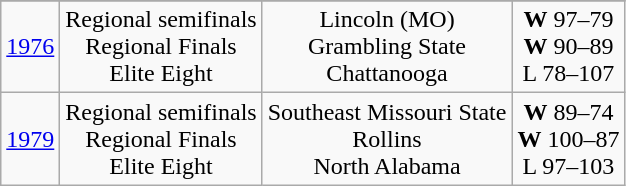<table class="wikitable">
<tr>
</tr>
<tr style="text-align:center;">
<td><a href='#'>1976</a></td>
<td>Regional semifinals<br>Regional Finals<br>Elite Eight</td>
<td>Lincoln (MO)<br>Grambling State<br>Chattanooga</td>
<td><strong>W</strong> 97–79<br><strong>W</strong> 90–89<br>L 78–107</td>
</tr>
<tr style="text-align:center;">
<td><a href='#'>1979</a></td>
<td>Regional semifinals<br>Regional Finals<br>Elite Eight</td>
<td>Southeast Missouri State<br>Rollins<br>North Alabama</td>
<td><strong>W</strong> 89–74<br><strong>W</strong> 100–87<br>L 97–103</td>
</tr>
</table>
